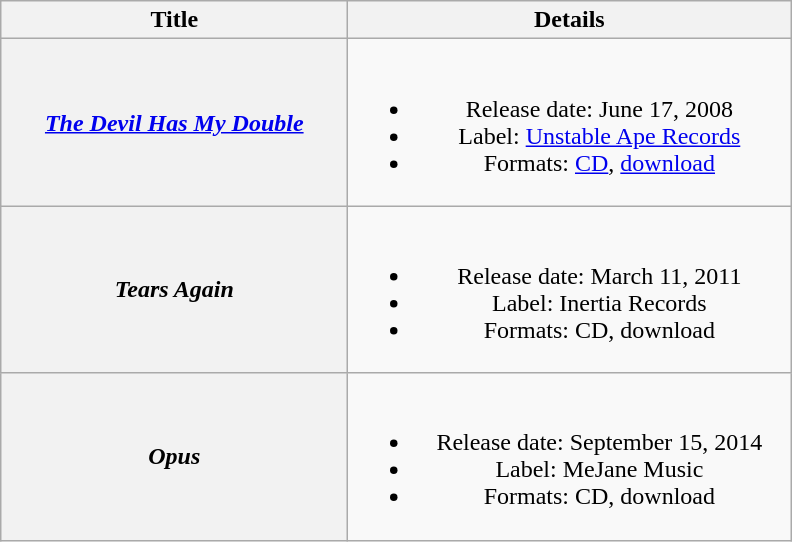<table class="wikitable plainrowheaders" style="text-align:center;">
<tr>
<th style="width:14em;">Title</th>
<th style="width:18em;">Details</th>
</tr>
<tr>
<th scope="row"><em><a href='#'>The Devil Has My Double</a></em></th>
<td><br><ul><li>Release date: June 17, 2008</li><li>Label: <a href='#'>Unstable Ape Records</a></li><li>Formats: <a href='#'>CD</a>, <a href='#'>download</a></li></ul></td>
</tr>
<tr>
<th scope="row"><em>Tears Again</em></th>
<td><br><ul><li>Release date: March 11, 2011</li><li>Label: Inertia Records</li><li>Formats: CD, download</li></ul></td>
</tr>
<tr>
<th scope="row"><em>Opus</em></th>
<td><br><ul><li>Release date: September 15, 2014</li><li>Label: MeJane Music</li><li>Formats: CD, download</li></ul></td>
</tr>
</table>
